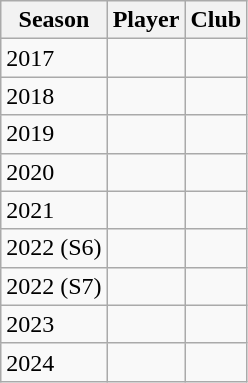<table class="wikitable sortable">
<tr>
<th>Season</th>
<th>Player</th>
<th>Club</th>
</tr>
<tr>
<td>2017</td>
<td></td>
<td></td>
</tr>
<tr>
<td>2018</td>
<td> </td>
<td></td>
</tr>
<tr>
<td>2019</td>
<td></td>
<td></td>
</tr>
<tr>
<td>2020</td>
<td> </td>
<td></td>
</tr>
<tr>
<td>2021</td>
<td></td>
<td></td>
</tr>
<tr>
<td>2022 (S6)</td>
<td> </td>
<td></td>
</tr>
<tr>
<td>2022 (S7)</td>
<td></td>
<td></td>
</tr>
<tr>
<td>2023</td>
<td></td>
<td></td>
</tr>
<tr>
<td>2024</td>
<td></td>
<td></td>
</tr>
</table>
